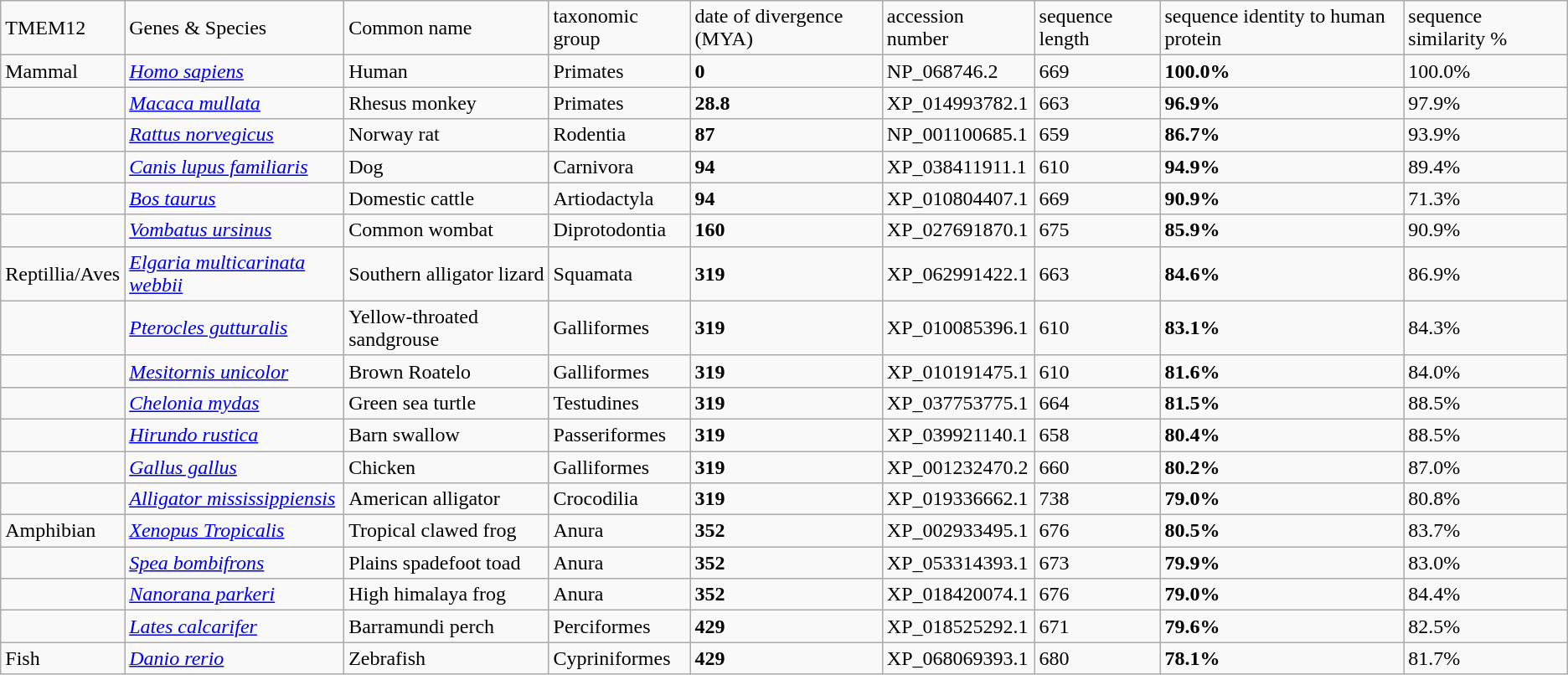<table class="wikitable sortable mw-collapsible">
<tr>
<td>TMEM12</td>
<td>Genes & Species</td>
<td>Common name</td>
<td>taxonomic group</td>
<td>date of divergence (MYA)</td>
<td>accession number</td>
<td>sequence length</td>
<td>sequence identity to human protein</td>
<td>sequence similarity %</td>
</tr>
<tr>
<td>Mammal</td>
<td><em><a href='#'>Homo sapiens</a></em></td>
<td>Human</td>
<td>Primates</td>
<td><strong>0</strong></td>
<td>NP_068746.2</td>
<td>669</td>
<td><strong>100.0%</strong></td>
<td>100.0%</td>
</tr>
<tr>
<td></td>
<td><em><a href='#'>Macaca mullata</a></em></td>
<td>Rhesus monkey</td>
<td>Primates</td>
<td><strong>28.8</strong></td>
<td>XP_014993782.1</td>
<td>663</td>
<td><strong>96.9%</strong></td>
<td>97.9%</td>
</tr>
<tr>
<td></td>
<td><em><a href='#'>Rattus norvegicus</a></em></td>
<td>Norway rat</td>
<td>Rodentia</td>
<td><strong>87</strong></td>
<td>NP_001100685.1</td>
<td>659</td>
<td><strong>86.7%</strong></td>
<td>93.9%</td>
</tr>
<tr>
<td></td>
<td><em><a href='#'>Canis lupus familiaris</a></em></td>
<td>Dog</td>
<td>Carnivora</td>
<td><strong>94</strong></td>
<td>XP_038411911.1</td>
<td>610</td>
<td><strong>94.9%</strong></td>
<td>89.4%</td>
</tr>
<tr>
<td></td>
<td><em><a href='#'>Bos taurus</a></em></td>
<td>Domestic cattle</td>
<td>Artiodactyla</td>
<td><strong>94</strong></td>
<td>XP_010804407.1</td>
<td>669</td>
<td><strong>90.9%</strong></td>
<td>71.3%</td>
</tr>
<tr>
<td></td>
<td><em><a href='#'>Vombatus ursinus</a></em></td>
<td>Common wombat</td>
<td>Diprotodontia</td>
<td><strong>160</strong></td>
<td>XP_027691870.1</td>
<td>675</td>
<td><strong>85.9%</strong></td>
<td>90.9%</td>
</tr>
<tr>
<td>Reptillia/Aves</td>
<td><em><a href='#'>Elgaria multicarinata webbii</a></em></td>
<td>Southern alligator lizard</td>
<td>Squamata</td>
<td><strong>319</strong></td>
<td>XP_062991422.1</td>
<td>663</td>
<td><strong>84.6%</strong></td>
<td>86.9%</td>
</tr>
<tr>
<td></td>
<td><em><a href='#'>Pterocles gutturalis</a></em></td>
<td>Yellow-throated sandgrouse</td>
<td>Galliformes</td>
<td><strong>319</strong></td>
<td>XP_010085396.1</td>
<td>610</td>
<td><strong>83.1%</strong></td>
<td>84.3%</td>
</tr>
<tr>
<td></td>
<td><em><a href='#'>Mesitornis unicolor</a></em></td>
<td>Brown Roatelo</td>
<td>Galliformes</td>
<td><strong>319</strong></td>
<td>XP_010191475.1</td>
<td>610</td>
<td><strong>81.6%</strong></td>
<td>84.0%</td>
</tr>
<tr>
<td></td>
<td><em><a href='#'>Chelonia mydas</a></em></td>
<td>Green sea turtle</td>
<td>Testudines</td>
<td><strong>319</strong></td>
<td>XP_037753775.1</td>
<td>664</td>
<td><strong>81.5%</strong></td>
<td>88.5%</td>
</tr>
<tr>
<td></td>
<td><em><a href='#'>Hirundo rustica</a></em></td>
<td>Barn swallow</td>
<td>Passeriformes</td>
<td><strong>319</strong></td>
<td>XP_039921140.1</td>
<td>658</td>
<td><strong>80.4%</strong></td>
<td>88.5%</td>
</tr>
<tr>
<td></td>
<td><em><a href='#'>Gallus gallus</a></em></td>
<td>Chicken</td>
<td>Galliformes</td>
<td><strong>319</strong></td>
<td>XP_001232470.2</td>
<td>660</td>
<td><strong>80.2%</strong></td>
<td>87.0%</td>
</tr>
<tr>
<td></td>
<td><em><a href='#'>Alligator mississippiensis</a></em></td>
<td>American alligator</td>
<td>Crocodilia</td>
<td><strong>319</strong></td>
<td>XP_019336662.1</td>
<td>738</td>
<td><strong>79.0%</strong></td>
<td>80.8%</td>
</tr>
<tr>
<td>Amphibian</td>
<td><em><a href='#'>Xenopus Tropicalis</a></em></td>
<td>Tropical clawed frog</td>
<td>Anura</td>
<td><strong>352</strong></td>
<td>XP_002933495.1</td>
<td>676</td>
<td><strong>80.5%</strong></td>
<td>83.7%</td>
</tr>
<tr>
<td></td>
<td><em><a href='#'>Spea bombifrons</a></em></td>
<td>Plains spadefoot toad</td>
<td>Anura</td>
<td><strong>352</strong></td>
<td>XP_053314393.1</td>
<td>673</td>
<td><strong>79.9%</strong></td>
<td>83.0%</td>
</tr>
<tr>
<td></td>
<td><em><a href='#'>Nanorana parkeri</a></em></td>
<td>High himalaya frog</td>
<td>Anura</td>
<td><strong>352</strong></td>
<td>XP_018420074.1</td>
<td>676</td>
<td><strong>79.0%</strong></td>
<td>84.4%</td>
</tr>
<tr>
<td></td>
<td><em><a href='#'>Lates calcarifer</a></em></td>
<td>Barramundi perch</td>
<td>Perciformes</td>
<td><strong>429</strong></td>
<td>XP_018525292.1</td>
<td>671</td>
<td><strong>79.6%</strong></td>
<td>82.5%</td>
</tr>
<tr>
<td>Fish</td>
<td><em><a href='#'>Danio rerio</a></em></td>
<td>Zebrafish</td>
<td>Cypriniformes</td>
<td><strong>429</strong></td>
<td>XP_068069393.1</td>
<td>680</td>
<td><strong>78.1%</strong></td>
<td>81.7%</td>
</tr>
</table>
